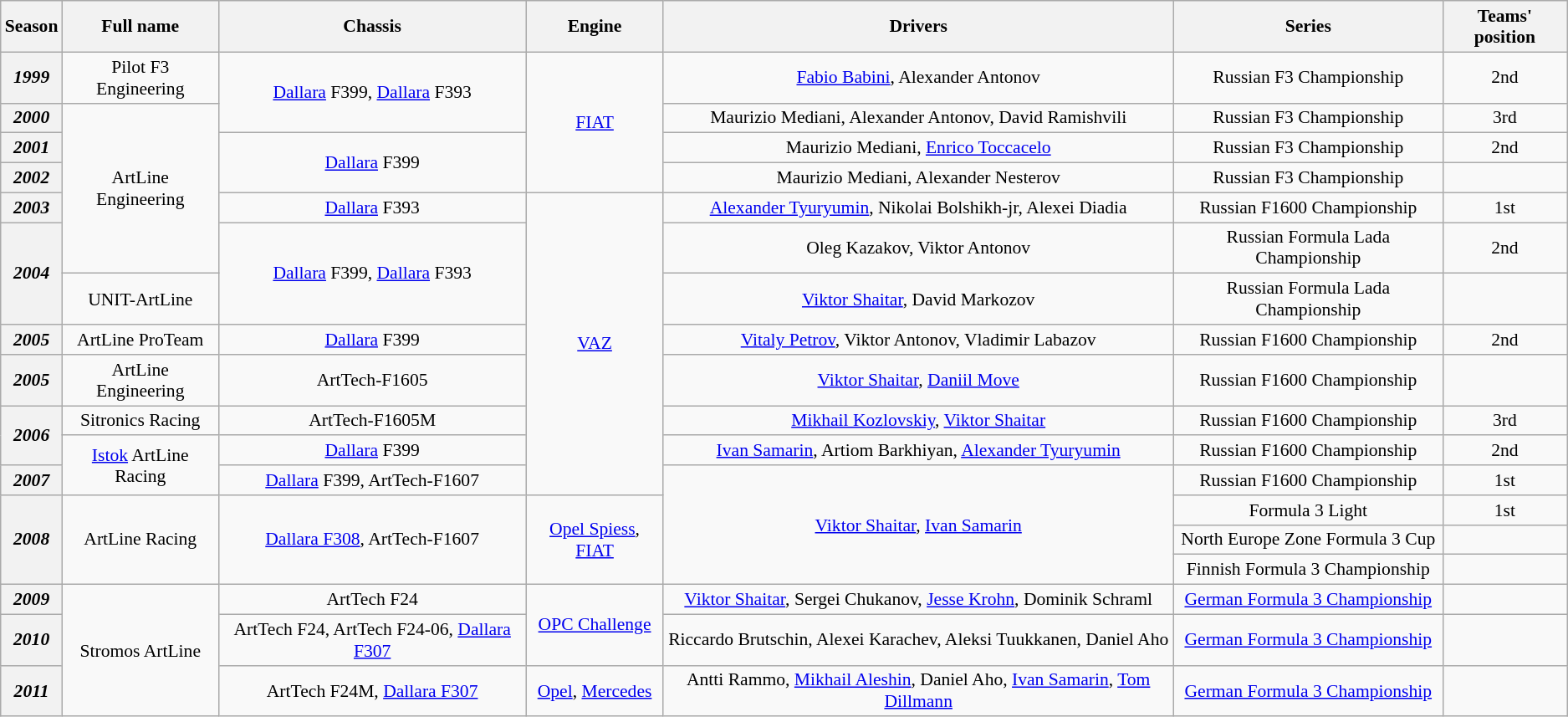<table class="wikitable" style="text-align:center; font-size:90%">
<tr>
<th>Season</th>
<th>Full name</th>
<th>Chassis</th>
<th>Engine</th>
<th>Drivers</th>
<th>Series</th>
<th>Teams' position</th>
</tr>
<tr>
<th><em>1999</em></th>
<td>Pilot F3 Engineering</td>
<td rowspan="2"><a href='#'>Dallara</a> F399, <a href='#'>Dallara</a> F393</td>
<td rowspan="4"><a href='#'>FIAT</a></td>
<td><a href='#'>Fabio Babini</a>, Alexander Antonov</td>
<td>Russian F3 Championship</td>
<td>2nd</td>
</tr>
<tr>
<th><em>2000</em></th>
<td rowspan="5">ArtLine Engineering</td>
<td>Maurizio Mediani, Alexander Antonov, David Ramishvili</td>
<td>Russian F3 Championship</td>
<td>3rd</td>
</tr>
<tr>
<th><em>2001</em></th>
<td rowspan="2"><a href='#'>Dallara</a> F399</td>
<td>Maurizio Mediani, <a href='#'>Enrico Toccacelo</a></td>
<td>Russian F3 Championship</td>
<td>2nd</td>
</tr>
<tr>
<th><em>2002</em></th>
<td>Maurizio Mediani, Alexander Nesterov</td>
<td>Russian F3 Championship</td>
<td></td>
</tr>
<tr>
<th><em>2003</em></th>
<td><a href='#'>Dallara</a> F393</td>
<td rowspan="8"><a href='#'>VAZ</a></td>
<td><a href='#'>Alexander Tyuryumin</a>, Nikolai Bolshikh-jr, Alexei Diadia</td>
<td>Russian F1600 Championship</td>
<td>1st</td>
</tr>
<tr>
<th rowspan="2"><em>2004</em></th>
<td rowspan="2"><a href='#'>Dallara</a> F399, <a href='#'>Dallara</a> F393</td>
<td>Oleg Kazakov, Viktor Antonov</td>
<td>Russian Formula Lada Championship</td>
<td>2nd</td>
</tr>
<tr>
<td>UNIT-ArtLine</td>
<td><a href='#'>Viktor Shaitar</a>, David Markozov</td>
<td>Russian Formula Lada Championship</td>
<td></td>
</tr>
<tr>
<th><em>2005</em></th>
<td>ArtLine ProTeam</td>
<td><a href='#'>Dallara</a> F399</td>
<td><a href='#'>Vitaly Petrov</a>, Viktor Antonov, Vladimir Labazov</td>
<td>Russian F1600 Championship</td>
<td>2nd</td>
</tr>
<tr>
<th><em>2005</em></th>
<td>ArtLine Engineering</td>
<td>ArtTech-F1605</td>
<td><a href='#'>Viktor Shaitar</a>, <a href='#'>Daniil Move</a></td>
<td>Russian F1600 Championship</td>
<td></td>
</tr>
<tr>
<th rowspan="2"><em>2006</em></th>
<td>Sitronics Racing</td>
<td>ArtTech-F1605M</td>
<td><a href='#'>Mikhail Kozlovskiy</a>, <a href='#'>Viktor Shaitar</a></td>
<td>Russian F1600 Championship</td>
<td>3rd</td>
</tr>
<tr>
<td rowspan="2"><a href='#'>Istok</a> ArtLine Racing</td>
<td><a href='#'>Dallara</a> F399</td>
<td><a href='#'>Ivan Samarin</a>, Artiom Barkhiyan, <a href='#'>Alexander Tyuryumin</a></td>
<td>Russian F1600 Championship</td>
<td>2nd</td>
</tr>
<tr>
<th><em>2007</em></th>
<td><a href='#'>Dallara</a> F399, ArtTech-F1607</td>
<td rowspan="4"><a href='#'>Viktor Shaitar</a>, <a href='#'>Ivan Samarin</a></td>
<td>Russian F1600 Championship</td>
<td>1st</td>
</tr>
<tr>
<th rowspan="3"><em>2008</em></th>
<td rowspan="3">ArtLine Racing</td>
<td rowspan="3"><a href='#'>Dallara F308</a>, ArtTech-F1607</td>
<td rowspan="3"><a href='#'>Opel Spiess</a>, <a href='#'>FIAT</a></td>
<td>Formula 3 Light</td>
<td>1st</td>
</tr>
<tr>
<td>North Europe Zone Formula 3 Cup</td>
<td></td>
</tr>
<tr>
<td>Finnish Formula 3 Championship</td>
<td></td>
</tr>
<tr>
<th><em>2009</em></th>
<td rowspan="3">Stromos ArtLine</td>
<td>ArtTech F24</td>
<td rowspan="2"><a href='#'>OPC Challenge</a></td>
<td><a href='#'>Viktor Shaitar</a>, Sergei Chukanov, <a href='#'>Jesse Krohn</a>, Dominik Schraml</td>
<td><a href='#'>German Formula 3 Championship</a></td>
<td></td>
</tr>
<tr>
<th><em>2010</em></th>
<td>ArtTech F24, ArtTech F24-06, <a href='#'>Dallara F307</a></td>
<td>Riccardo Brutschin, Alexei Karachev, Aleksi Tuukkanen, Daniel Aho</td>
<td><a href='#'>German Formula 3 Championship</a></td>
<td></td>
</tr>
<tr>
<th><em>2011</em></th>
<td>ArtTech F24M, <a href='#'>Dallara F307</a></td>
<td><a href='#'>Opel</a>, <a href='#'>Mercedes</a></td>
<td>Antti Rammo, <a href='#'>Mikhail Aleshin</a>, Daniel Aho, <a href='#'>Ivan Samarin</a>, <a href='#'>Tom Dillmann</a></td>
<td><a href='#'>German Formula 3 Championship</a></td>
<td></td>
</tr>
</table>
